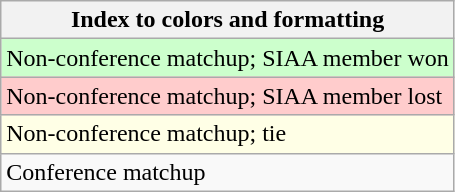<table class="wikitable">
<tr>
<th>Index to colors and formatting</th>
</tr>
<tr bgcolor=#ccffcc>
<td>Non-conference matchup; SIAA member won</td>
</tr>
<tr bgcolor=#ffcccc>
<td>Non-conference matchup; SIAA member lost</td>
</tr>
<tr bgcolor=#ffffe6>
<td>Non-conference matchup; tie</td>
</tr>
<tr>
<td>Conference matchup</td>
</tr>
</table>
